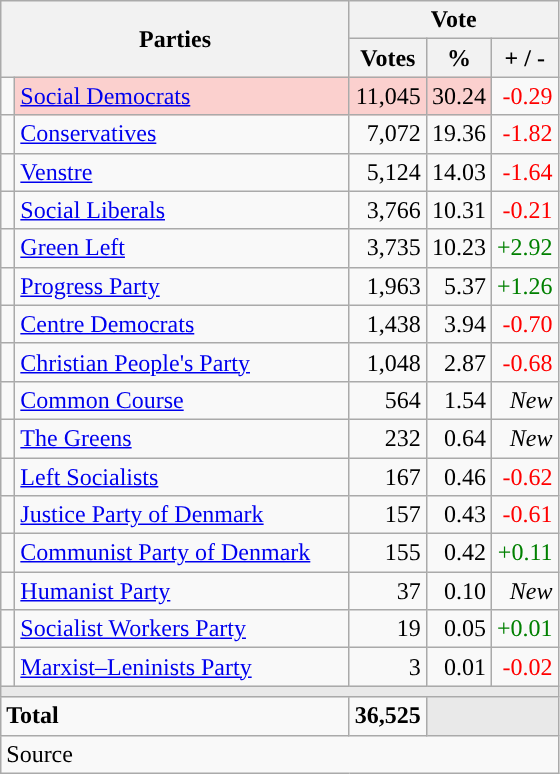<table class="wikitable" style="text-align:right;">
<tr>
<th style="text-align:centre;" rowspan="2" colspan="2" width="225">Parties</th>
<th colspan="3">Vote</th>
</tr>
<tr>
<th width="15">Votes</th>
<th width="15">%</th>
<th width="15">+ / -</th>
</tr>
<tr>
<td width="2" style="color:inherit;background:"></td>
<td bgcolor=#fbd0ce  align="left"><a href='#'>Social Democrats</a></td>
<td bgcolor=#fbd0ce>11,045</td>
<td bgcolor=#fbd0ce>30.24</td>
<td style=color:red;>-0.29</td>
</tr>
<tr>
<td width="2" style="color:inherit;background:"></td>
<td align="left"><a href='#'>Conservatives</a></td>
<td>7,072</td>
<td>19.36</td>
<td style=color:red;>-1.82</td>
</tr>
<tr>
<td width="2" style="color:inherit;background:"></td>
<td align="left"><a href='#'>Venstre</a></td>
<td>5,124</td>
<td>14.03</td>
<td style=color:red;>-1.64</td>
</tr>
<tr>
<td width="2" style="color:inherit;background:"></td>
<td align="left"><a href='#'>Social Liberals</a></td>
<td>3,766</td>
<td>10.31</td>
<td style=color:red;>-0.21</td>
</tr>
<tr>
<td width="2" style="color:inherit;background:"></td>
<td align="left"><a href='#'>Green Left</a></td>
<td>3,735</td>
<td>10.23</td>
<td style=color:green;>+2.92</td>
</tr>
<tr>
<td width="2" style="color:inherit;background:"></td>
<td align="left"><a href='#'>Progress Party</a></td>
<td>1,963</td>
<td>5.37</td>
<td style=color:green;>+1.26</td>
</tr>
<tr>
<td width="2" style="color:inherit;background:"></td>
<td align="left"><a href='#'>Centre Democrats</a></td>
<td>1,438</td>
<td>3.94</td>
<td style=color:red;>-0.70</td>
</tr>
<tr>
<td width="2" style="color:inherit;background:"></td>
<td align="left"><a href='#'>Christian People's Party</a></td>
<td>1,048</td>
<td>2.87</td>
<td style=color:red;>-0.68</td>
</tr>
<tr>
<td width="2" style="color:inherit;background:"></td>
<td align="left"><a href='#'>Common Course</a></td>
<td>564</td>
<td>1.54</td>
<td><em>New</em></td>
</tr>
<tr>
<td width="2" style="color:inherit;background:"></td>
<td align="left"><a href='#'>The Greens</a></td>
<td>232</td>
<td>0.64</td>
<td><em>New</em></td>
</tr>
<tr>
<td width="2" style="color:inherit;background:"></td>
<td align="left"><a href='#'>Left Socialists</a></td>
<td>167</td>
<td>0.46</td>
<td style=color:red;>-0.62</td>
</tr>
<tr>
<td width="2" style="color:inherit;background:"></td>
<td align="left"><a href='#'>Justice Party of Denmark</a></td>
<td>157</td>
<td>0.43</td>
<td style=color:red;>-0.61</td>
</tr>
<tr>
<td width="2" style="color:inherit;background:"></td>
<td align="left"><a href='#'>Communist Party of Denmark</a></td>
<td>155</td>
<td>0.42</td>
<td style=color:green;>+0.11</td>
</tr>
<tr>
<td width="2" style="color:inherit;background:"></td>
<td align="left"><a href='#'>Humanist Party</a></td>
<td>37</td>
<td>0.10</td>
<td><em>New</em></td>
</tr>
<tr>
<td width="2" style="color:inherit;background:"></td>
<td align="left"><a href='#'>Socialist Workers Party</a></td>
<td>19</td>
<td>0.05</td>
<td style=color:green;>+0.01</td>
</tr>
<tr>
<td width="2" style="color:inherit;background:"></td>
<td align="left"><a href='#'>Marxist–Leninists Party</a></td>
<td>3</td>
<td>0.01</td>
<td style=color:red;>-0.02</td>
</tr>
<tr>
<td colspan="7" bgcolor="#E9E9E9"></td>
</tr>
<tr>
<td align="left" colspan="2"><strong>Total</strong></td>
<td><strong>36,525</strong></td>
<td bgcolor="#E9E9E9" colspan="2"></td>
</tr>
<tr>
<td align="left" colspan="6">Source</td>
</tr>
</table>
